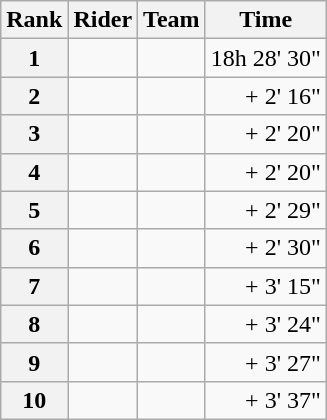<table class="wikitable" margin-bottom:0;">
<tr>
<th scope="col">Rank</th>
<th scope="col">Rider</th>
<th scope="col">Team</th>
<th scope="col">Time</th>
</tr>
<tr>
<th scope="row">1</th>
<td> </td>
<td></td>
<td align="right">18h 28' 30"</td>
</tr>
<tr>
<th scope="row">2</th>
<td></td>
<td></td>
<td align="right">+ 2' 16"</td>
</tr>
<tr>
<th scope="row">3</th>
<td> </td>
<td></td>
<td align="right">+ 2' 20"</td>
</tr>
<tr>
<th scope="row">4</th>
<td></td>
<td></td>
<td align="right">+ 2' 20"</td>
</tr>
<tr>
<th scope="row">5</th>
<td></td>
<td></td>
<td align="right">+ 2' 29"</td>
</tr>
<tr>
<th scope="row">6</th>
<td></td>
<td></td>
<td align="right">+ 2' 30"</td>
</tr>
<tr>
<th scope="row">7</th>
<td></td>
<td></td>
<td align="right">+ 3' 15"</td>
</tr>
<tr>
<th scope="row">8</th>
<td></td>
<td></td>
<td align="right">+ 3' 24"</td>
</tr>
<tr>
<th scope="row">9</th>
<td></td>
<td></td>
<td align="right">+ 3' 27"</td>
</tr>
<tr>
<th scope="row">10</th>
<td></td>
<td></td>
<td align="right">+ 3' 37"</td>
</tr>
</table>
